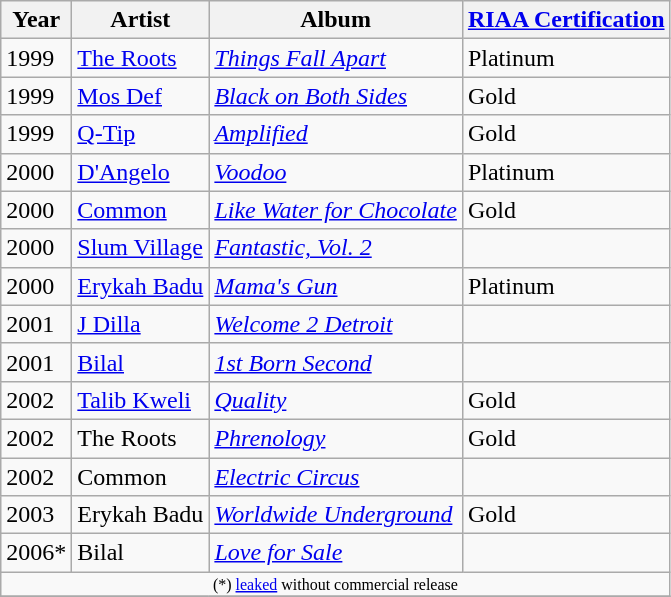<table class="wikitable">
<tr>
<th>Year</th>
<th>Artist</th>
<th>Album</th>
<th><a href='#'>RIAA Certification</a></th>
</tr>
<tr>
<td>1999</td>
<td><a href='#'>The Roots</a></td>
<td><em><a href='#'>Things Fall Apart</a></em></td>
<td>Platinum</td>
</tr>
<tr>
<td>1999</td>
<td><a href='#'>Mos Def</a></td>
<td><em><a href='#'>Black on Both Sides</a></em></td>
<td>Gold</td>
</tr>
<tr>
<td>1999</td>
<td><a href='#'>Q-Tip</a></td>
<td><em><a href='#'>Amplified</a></em></td>
<td>Gold</td>
</tr>
<tr>
<td>2000</td>
<td><a href='#'>D'Angelo</a></td>
<td><em><a href='#'>Voodoo</a></em></td>
<td>Platinum</td>
</tr>
<tr>
<td>2000</td>
<td><a href='#'>Common</a></td>
<td><em><a href='#'>Like Water for Chocolate</a></em></td>
<td>Gold</td>
</tr>
<tr>
<td>2000</td>
<td><a href='#'>Slum Village</a></td>
<td><em><a href='#'>Fantastic, Vol. 2</a></em></td>
<td></td>
</tr>
<tr>
<td>2000</td>
<td><a href='#'>Erykah Badu</a></td>
<td><em><a href='#'>Mama's Gun</a></em></td>
<td>Platinum</td>
</tr>
<tr>
<td>2001</td>
<td><a href='#'>J Dilla</a></td>
<td><em><a href='#'>Welcome 2 Detroit</a></em></td>
<td></td>
</tr>
<tr>
<td>2001</td>
<td><a href='#'>Bilal</a></td>
<td><em><a href='#'>1st Born Second</a></em></td>
<td></td>
</tr>
<tr>
<td>2002</td>
<td><a href='#'>Talib Kweli</a></td>
<td><em><a href='#'>Quality</a></em></td>
<td>Gold</td>
</tr>
<tr>
<td>2002</td>
<td>The Roots</td>
<td><em><a href='#'>Phrenology</a></em></td>
<td>Gold</td>
</tr>
<tr>
<td>2002</td>
<td>Common</td>
<td><em><a href='#'>Electric Circus</a></em></td>
<td></td>
</tr>
<tr>
<td>2003</td>
<td>Erykah Badu</td>
<td><em><a href='#'>Worldwide Underground</a></em></td>
<td>Gold</td>
</tr>
<tr>
<td>2006*</td>
<td>Bilal</td>
<td><em><a href='#'>Love for Sale</a></em></td>
<td></td>
</tr>
<tr>
<td align="center" colspan="7" style="font-size: 8pt">(*) <a href='#'>leaked</a> without commercial release</td>
</tr>
<tr>
</tr>
</table>
